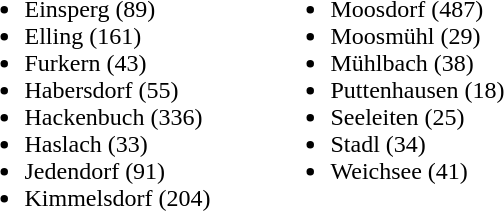<table>
<tr>
<td width="200" valign="top"><br><ul><li>Einsperg (89)</li><li>Elling (161)</li><li>Furkern (43)</li><li>Habersdorf (55)</li><li>Hackenbuch (336)</li><li>Haslach (33)</li><li>Jedendorf (91)</li><li>Kimmelsdorf (204)</li></ul></td>
<td width="200" valign="top"><br><ul><li>Moosdorf (487)</li><li>Moosmühl (29)</li><li>Mühlbach (38)</li><li>Puttenhausen (18)</li><li>Seeleiten (25)</li><li>Stadl (34)</li><li>Weichsee (41)</li></ul></td>
</tr>
</table>
